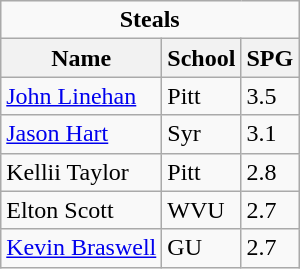<table class="wikitable">
<tr>
<td colspan=3 style="text-align:center;"><strong>Steals</strong></td>
</tr>
<tr>
<th>Name</th>
<th>School</th>
<th>SPG</th>
</tr>
<tr>
<td><a href='#'>John Linehan</a></td>
<td>Pitt</td>
<td>3.5</td>
</tr>
<tr>
<td><a href='#'>Jason Hart</a></td>
<td>Syr</td>
<td>3.1</td>
</tr>
<tr>
<td>Kellii Taylor</td>
<td>Pitt</td>
<td>2.8</td>
</tr>
<tr>
<td>Elton Scott</td>
<td>WVU</td>
<td>2.7</td>
</tr>
<tr>
<td><a href='#'>Kevin Braswell</a></td>
<td>GU</td>
<td>2.7</td>
</tr>
</table>
